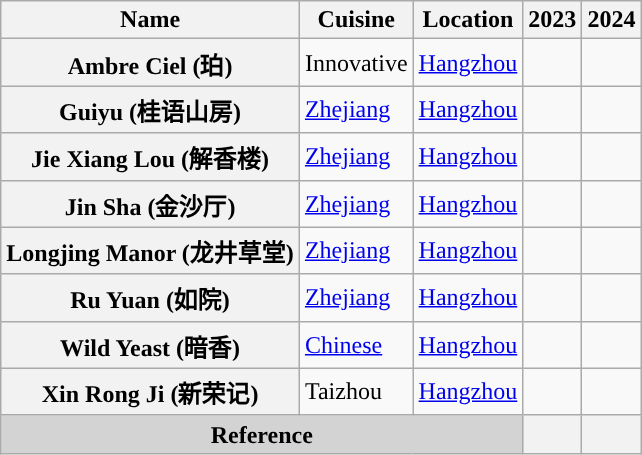<table class="wikitable sortable plainrowheaders" style="text-align:left;"">
<tr>
<th scope="col">Name</th>
<th scope="col">Cuisine</th>
<th scope="col">Location</th>
<th scope="col">2023</th>
<th scope="col">2024</th>
</tr>
<tr>
<th scope="row">Ambre Ciel (珀)</th>
<td>Innovative</td>
<td><a href='#'>Hangzhou</a></td>
<td></td>
<td></td>
</tr>
<tr>
<th scope="row">Guiyu (桂语山房)</th>
<td><a href='#'>Zhejiang</a></td>
<td><a href='#'>Hangzhou</a></td>
<td></td>
<td></td>
</tr>
<tr>
<th scope="row">Jie Xiang Lou (解香楼)</th>
<td><a href='#'>Zhejiang</a></td>
<td><a href='#'>Hangzhou</a></td>
<td></td>
<td></td>
</tr>
<tr>
<th scope="row">Jin Sha (金沙厅)</th>
<td><a href='#'>Zhejiang</a></td>
<td><a href='#'>Hangzhou</a></td>
<td></td>
<td></td>
</tr>
<tr>
<th scope="row">Longjing Manor (龙井草堂)</th>
<td><a href='#'>Zhejiang</a></td>
<td><a href='#'>Hangzhou</a></td>
<td></td>
<td></td>
</tr>
<tr>
<th scope="row">Ru Yuan (如院)</th>
<td><a href='#'>Zhejiang</a></td>
<td><a href='#'>Hangzhou</a></td>
<td></td>
<td></td>
</tr>
<tr>
<th scope="row">Wild Yeast (暗香)</th>
<td><a href='#'>Chinese</a></td>
<td><a href='#'>Hangzhou</a></td>
<td></td>
<td></td>
</tr>
<tr>
<th scope="row">Xin Rong Ji (新荣记)</th>
<td>Taizhou</td>
<td><a href='#'>Hangzhou</a></td>
<td></td>
<td></td>
</tr>
<tr>
<th colspan="3" style="text-align: center;background: lightgray;">Reference</th>
<th></th>
<th></th>
</tr>
</table>
